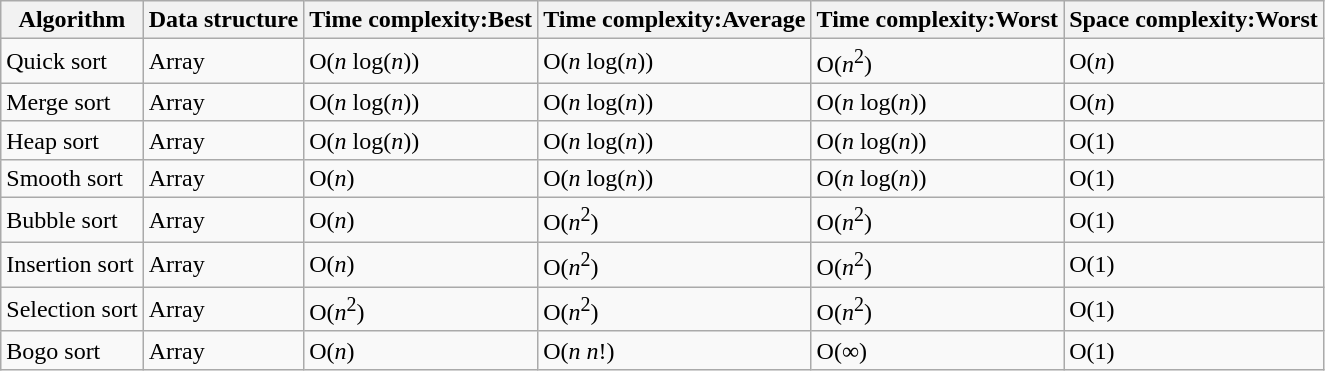<table class="wikitable">
<tr>
<th>Algorithm</th>
<th>Data structure</th>
<th>Time complexity:Best</th>
<th>Time complexity:Average</th>
<th>Time complexity:Worst</th>
<th>Space complexity:Worst</th>
</tr>
<tr>
<td>Quick sort</td>
<td>Array</td>
<td>O(<em>n</em> log(<em>n</em>))</td>
<td>O(<em>n</em> log(<em>n</em>))</td>
<td>O(<em>n</em><sup>2</sup>)</td>
<td>O(<em>n</em>)</td>
</tr>
<tr>
<td>Merge sort</td>
<td>Array</td>
<td>O(<em>n</em> log(<em>n</em>))</td>
<td>O(<em>n</em> log(<em>n</em>))</td>
<td>O(<em>n</em> log(<em>n</em>))</td>
<td>O(<em>n</em>)</td>
</tr>
<tr>
<td>Heap sort</td>
<td>Array</td>
<td>O(<em>n</em> log(<em>n</em>))</td>
<td>O(<em>n</em> log(<em>n</em>))</td>
<td>O(<em>n</em> log(<em>n</em>))</td>
<td>O(1)</td>
</tr>
<tr>
<td>Smooth sort</td>
<td>Array</td>
<td>O(<em>n</em>)</td>
<td>O(<em>n</em> log(<em>n</em>))</td>
<td>O(<em>n</em> log(<em>n</em>))</td>
<td>O(1)</td>
</tr>
<tr>
<td>Bubble sort</td>
<td>Array</td>
<td>O(<em>n</em>)</td>
<td>O(<em>n</em><sup>2</sup>)</td>
<td>O(<em>n</em><sup>2</sup>)</td>
<td>O(1)</td>
</tr>
<tr>
<td>Insertion sort</td>
<td>Array</td>
<td>O(<em>n</em>)</td>
<td>O(<em>n</em><sup>2</sup>)</td>
<td>O(<em>n</em><sup>2</sup>)</td>
<td>O(1)</td>
</tr>
<tr>
<td>Selection sort</td>
<td>Array</td>
<td>O(<em>n</em><sup>2</sup>)</td>
<td>O(<em>n</em><sup>2</sup>)</td>
<td>O(<em>n</em><sup>2</sup>)</td>
<td>O(1)</td>
</tr>
<tr>
<td>Bogo sort</td>
<td>Array</td>
<td>O(<em>n</em>)</td>
<td>O(<em>n</em> <em>n</em>!)</td>
<td>O(∞)</td>
<td>O(1)</td>
</tr>
</table>
